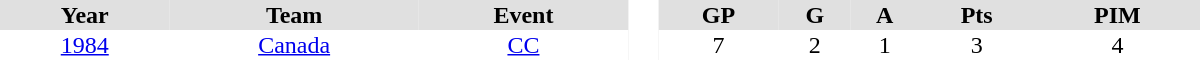<table border="0" cellpadding="1" cellspacing="0" style="text-align:center; width:50em">
<tr ALIGN="center" bgcolor="#e0e0e0">
<th>Year</th>
<th>Team</th>
<th>Event</th>
<th rowspan="99" bgcolor="#ffffff"> </th>
<th>GP</th>
<th>G</th>
<th>A</th>
<th>Pts</th>
<th>PIM</th>
</tr>
<tr>
<td><a href='#'>1984</a></td>
<td><a href='#'>Canada</a></td>
<td><a href='#'>CC</a></td>
<td>7</td>
<td>2</td>
<td>1</td>
<td>3</td>
<td>4</td>
</tr>
</table>
